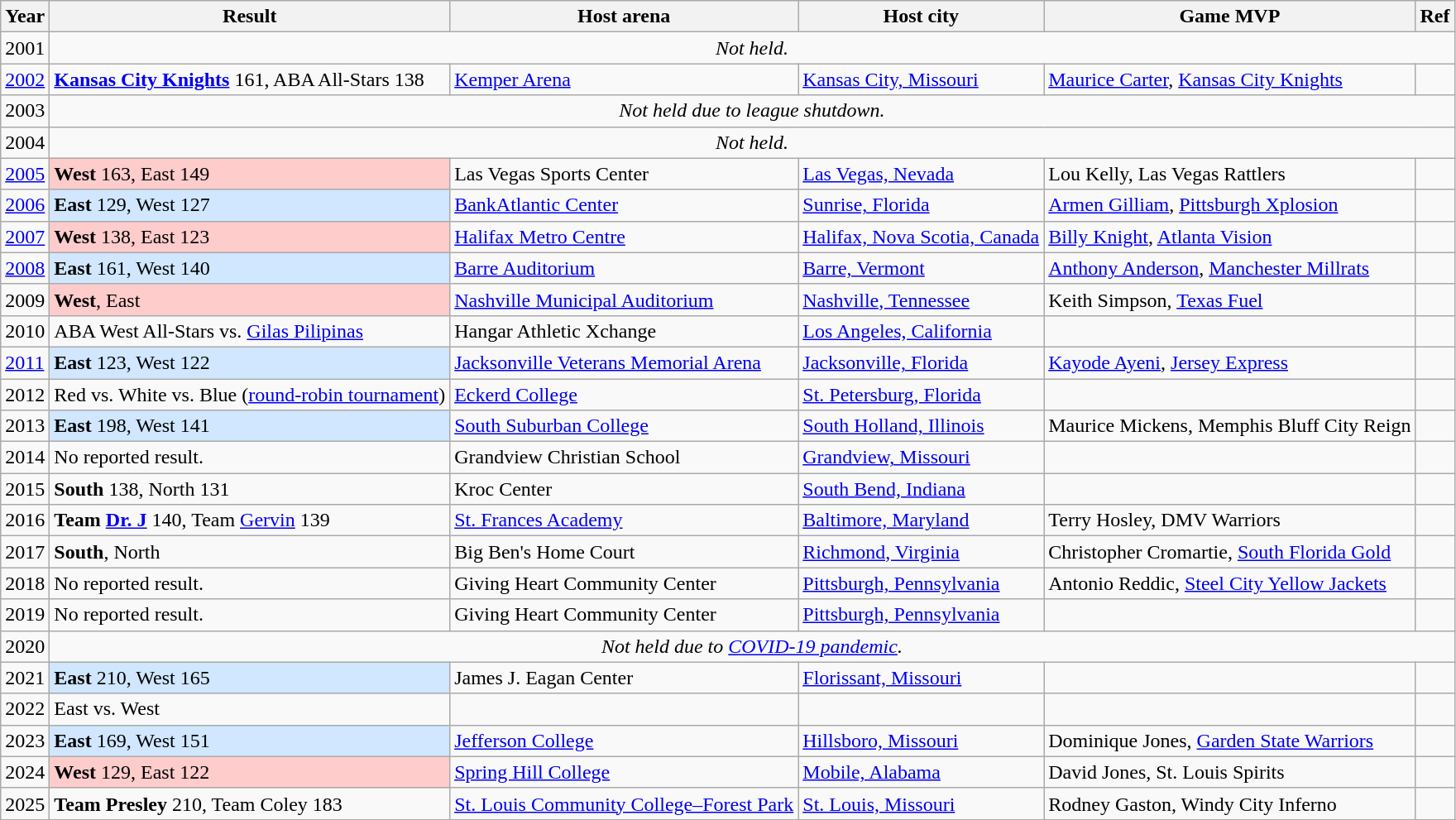<table class="wikitable sortable">
<tr>
<th>Year</th>
<th>Result</th>
<th>Host arena</th>
<th>Host city</th>
<th>Game MVP</th>
<th>Ref</th>
</tr>
<tr>
<td>2001</td>
<td colspan=6 align=center><em>Not held.</em></td>
</tr>
<tr>
<td><a href='#'>2002</a></td>
<td style="background:##ffffff;"><strong><a href='#'>Kansas City Knights</a></strong> 161, ABA All-Stars 138</td>
<td><a href='#'>Kemper Arena</a></td>
<td><a href='#'>Kansas City, Missouri</a></td>
<td><a href='#'>Maurice Carter</a>, <a href='#'>Kansas City Knights</a></td>
<td></td>
</tr>
<tr>
<td>2003</td>
<td colspan=6 align=center><em>Not held due to league shutdown.</em></td>
</tr>
<tr>
<td>2004</td>
<td colspan=6 align=center><em>Not held.</em></td>
</tr>
<tr>
<td><a href='#'>2005</a></td>
<td style="background:#fcc;"><strong>West</strong> 163, East 149</td>
<td>Las Vegas Sports Center</td>
<td><a href='#'>Las Vegas, Nevada</a></td>
<td>Lou Kelly, Las Vegas Rattlers</td>
<td></td>
</tr>
<tr>
<td><a href='#'>2006</a></td>
<td style="background:#d0e7ff;"><strong>East</strong> 129, West 127</td>
<td><a href='#'>BankAtlantic Center</a></td>
<td><a href='#'>Sunrise, Florida</a></td>
<td><a href='#'>Armen Gilliam</a>, <a href='#'>Pittsburgh Xplosion</a></td>
<td></td>
</tr>
<tr>
<td><a href='#'>2007</a></td>
<td style="background:#fcc;"><strong>West</strong> 138, East 123</td>
<td><a href='#'>Halifax Metro Centre</a></td>
<td><a href='#'>Halifax, Nova Scotia, Canada</a></td>
<td><a href='#'>Billy Knight</a>, <a href='#'>Atlanta Vision</a></td>
<td></td>
</tr>
<tr>
<td><a href='#'>2008</a></td>
<td style="background:#d0e7ff;"><strong>East</strong> 161, West 140</td>
<td><a href='#'>Barre Auditorium</a></td>
<td><a href='#'>Barre, Vermont</a></td>
<td><a href='#'>Anthony Anderson</a>, <a href='#'>Manchester Millrats</a></td>
<td></td>
</tr>
<tr>
<td>2009</td>
<td style="background:#fcc;"><strong>West</strong>, East</td>
<td><a href='#'>Nashville Municipal Auditorium</a></td>
<td><a href='#'>Nashville, Tennessee</a></td>
<td>Keith Simpson, <a href='#'>Texas Fuel</a></td>
<td></td>
</tr>
<tr>
<td>2010</td>
<td style="background:##ffffff;">ABA West All-Stars vs. <a href='#'>Gilas Pilipinas</a></td>
<td>Hangar Athletic Xchange</td>
<td><a href='#'>Los Angeles, California</a></td>
<td></td>
<td></td>
</tr>
<tr>
<td><a href='#'>2011</a></td>
<td style="background:#d0e7ff;"><strong>East</strong> 123, West 122</td>
<td><a href='#'>Jacksonville Veterans Memorial Arena</a></td>
<td><a href='#'>Jacksonville, Florida</a></td>
<td><a href='#'>Kayode Ayeni</a>, <a href='#'>Jersey Express</a></td>
<td></td>
</tr>
<tr>
<td>2012</td>
<td style="background:##ffffff;">Red vs. White vs. Blue (<a href='#'>round-robin tournament</a>)</td>
<td><a href='#'>Eckerd College</a></td>
<td><a href='#'>St. Petersburg, Florida</a></td>
<td></td>
<td></td>
</tr>
<tr>
<td>2013</td>
<td style="background:#d0e7ff;"><strong>East</strong> 198, West 141</td>
<td><a href='#'>South Suburban College</a></td>
<td><a href='#'>South Holland, Illinois</a></td>
<td>Maurice Mickens, Memphis Bluff City Reign</td>
<td></td>
</tr>
<tr>
<td>2014</td>
<td style="background:##ffffff;">No reported result.</td>
<td>Grandview Christian School</td>
<td><a href='#'>Grandview, Missouri</a></td>
<td></td>
<td></td>
</tr>
<tr>
<td>2015</td>
<td style="background:##ffffff;"><strong>South</strong> 138, North 131</td>
<td>Kroc Center</td>
<td><a href='#'>South Bend, Indiana</a></td>
<td></td>
<td></td>
</tr>
<tr>
<td>2016</td>
<td style="background:##ffffff;"><strong>Team <a href='#'>Dr. J</a></strong> 140, Team <a href='#'>Gervin</a> 139</td>
<td><a href='#'>St. Frances Academy</a></td>
<td><a href='#'>Baltimore, Maryland</a></td>
<td>Terry Hosley, DMV Warriors</td>
<td></td>
</tr>
<tr>
<td>2017</td>
<td style="background:##ffffff;"><strong>South</strong>, North</td>
<td>Big Ben's Home Court</td>
<td><a href='#'>Richmond, Virginia</a></td>
<td>Christopher Cromartie, <a href='#'>South Florida Gold</a></td>
<td></td>
</tr>
<tr>
<td>2018</td>
<td style="background:##ffffff;">No reported result.</td>
<td>Giving Heart Community Center</td>
<td><a href='#'>Pittsburgh, Pennsylvania</a></td>
<td>Antonio Reddic, <a href='#'>Steel City Yellow Jackets</a></td>
<td></td>
</tr>
<tr>
<td>2019</td>
<td style="background:##ffffff;">No reported result.</td>
<td>Giving Heart Community Center</td>
<td><a href='#'>Pittsburgh, Pennsylvania</a></td>
<td></td>
<td></td>
</tr>
<tr>
<td>2020</td>
<td colspan=6 align=center><em>Not held due to <a href='#'>COVID-19 pandemic</a>.</em></td>
</tr>
<tr>
<td>2021</td>
<td style="background:#d0e7ff;"><strong>East</strong> 210, West 165</td>
<td>James J. Eagan Center</td>
<td><a href='#'>Florissant, Missouri</a></td>
<td></td>
<td></td>
</tr>
<tr>
<td>2022</td>
<td style="background:##ffffff;">East vs. West</td>
<td></td>
<td></td>
<td></td>
<td></td>
</tr>
<tr>
<td>2023</td>
<td style="background:#d0e7ff;"><strong>East</strong> 169, West 151</td>
<td><a href='#'>Jefferson College</a></td>
<td><a href='#'>Hillsboro, Missouri</a></td>
<td>Dominique Jones, <a href='#'>Garden State Warriors</a></td>
<td></td>
</tr>
<tr>
<td>2024</td>
<td style="background:#fcc;"><strong>West</strong> 129, East 122</td>
<td><a href='#'>Spring Hill College</a></td>
<td><a href='#'>Mobile, Alabama</a></td>
<td>David Jones, St. Louis Spirits</td>
<td></td>
</tr>
<tr>
<td>2025</td>
<td><strong>Team Presley</strong> 210, Team Coley 183</td>
<td><a href='#'>St. Louis Community College–Forest Park</a></td>
<td><a href='#'>St. Louis, Missouri</a></td>
<td>Rodney Gaston, Windy City Inferno</td>
<td></td>
</tr>
</table>
